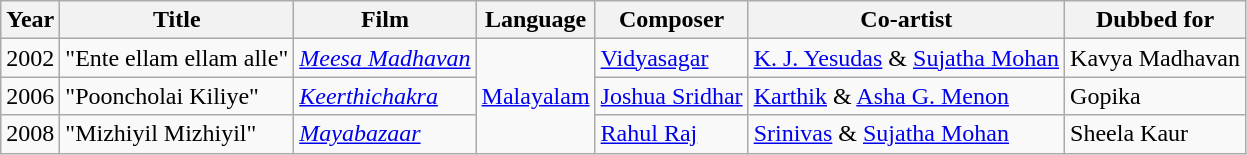<table class="wikitable sortable" style="text-align:left">
<tr>
<th>Year</th>
<th>Title</th>
<th>Film</th>
<th>Language</th>
<th>Composer</th>
<th>Co-artist</th>
<th>Dubbed for</th>
</tr>
<tr>
<td>2002</td>
<td>"Ente ellam ellam alle"</td>
<td><em><a href='#'>Meesa Madhavan</a></em></td>
<td rowspan="3"><a href='#'>Malayalam</a></td>
<td><a href='#'>Vidyasagar</a></td>
<td><a href='#'>K. J. Yesudas</a> & <a href='#'>Sujatha Mohan</a></td>
<td>Kavya Madhavan</td>
</tr>
<tr>
<td>2006</td>
<td>"Pooncholai Kiliye"</td>
<td><em><a href='#'>Keerthichakra</a></em></td>
<td><a href='#'>Joshua Sridhar</a></td>
<td><a href='#'>Karthik</a> & <a href='#'>Asha G. Menon</a></td>
<td>Gopika</td>
</tr>
<tr>
<td>2008</td>
<td>"Mizhiyil Mizhiyil"</td>
<td><em><a href='#'>Mayabazaar</a></em></td>
<td><a href='#'>Rahul Raj</a></td>
<td><a href='#'>Srinivas</a> & <a href='#'>Sujatha Mohan</a></td>
<td>Sheela Kaur</td>
</tr>
</table>
